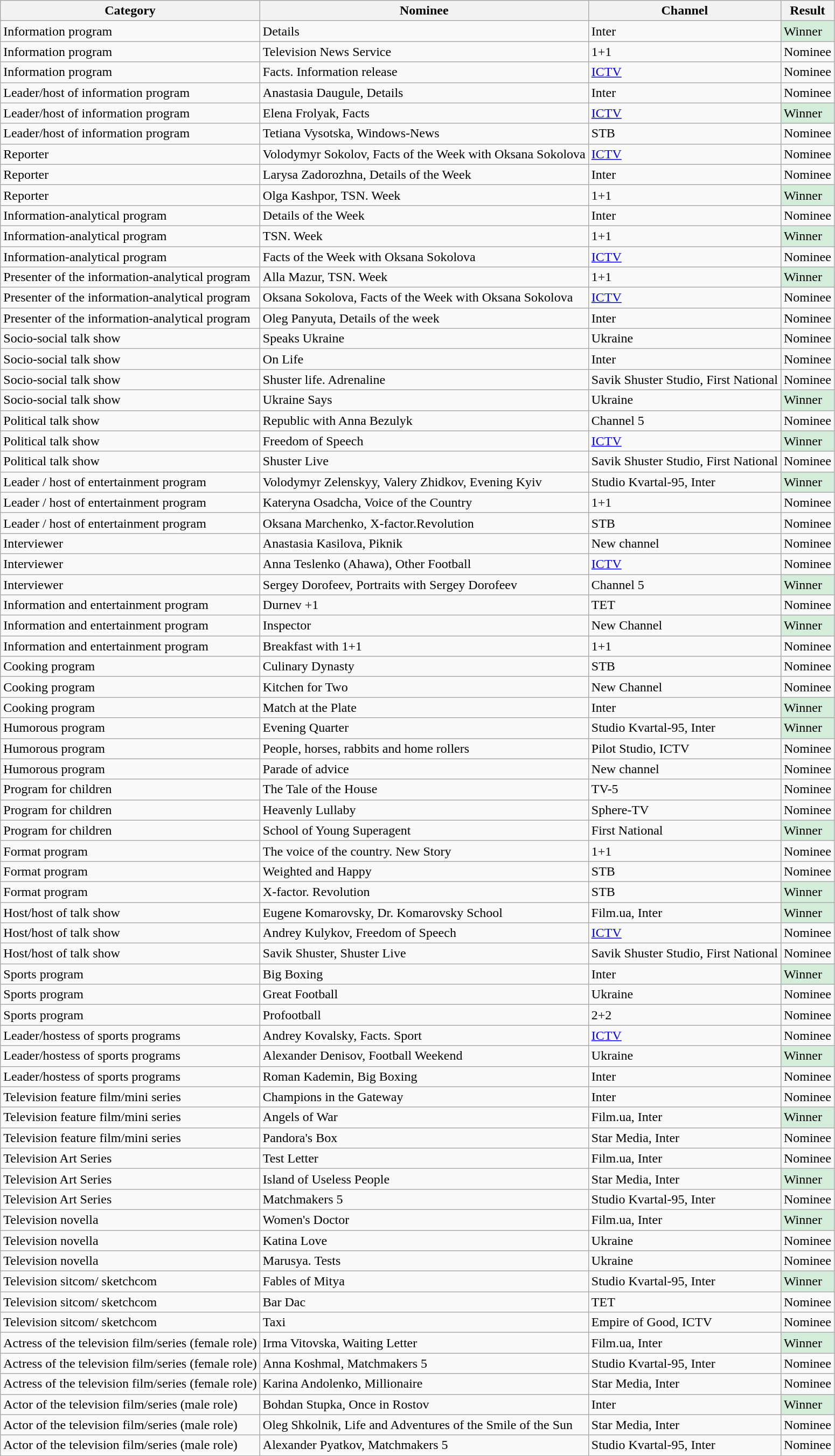<table class="wikitable sortable">
<tr>
<th>Category</th>
<th>Nominee</th>
<th>Channel</th>
<th>Result</th>
</tr>
<tr>
<td>Information program</td>
<td>Details</td>
<td>Inter</td>
<td style="background:#d4edda;">Winner</td>
</tr>
<tr>
<td>Information program</td>
<td>Television News Service</td>
<td>1+1</td>
<td>Nominee</td>
</tr>
<tr>
<td>Information program</td>
<td>Facts. Information release</td>
<td><a href='#'>ICTV</a></td>
<td>Nominee</td>
</tr>
<tr>
<td>Leader/host of information program</td>
<td>Anastasia Daugule, Details</td>
<td>Inter</td>
<td>Nominee</td>
</tr>
<tr>
<td>Leader/host of information program</td>
<td>Elena Frolyak, Facts</td>
<td><a href='#'>ICTV</a></td>
<td style="background:#d4edda;">Winner</td>
</tr>
<tr>
<td>Leader/host of information program</td>
<td>Tetiana Vysotska, Windows-News</td>
<td>STB</td>
<td>Nominee</td>
</tr>
<tr>
<td>Reporter</td>
<td>Volodymyr Sokolov, Facts of the Week with Oksana Sokolova</td>
<td><a href='#'>ICTV</a></td>
<td>Nominee</td>
</tr>
<tr>
<td>Reporter</td>
<td>Larysa Zadorozhna, Details of the Week</td>
<td>Inter</td>
<td>Nominee</td>
</tr>
<tr>
<td>Reporter</td>
<td>Olga Kashpor, TSN. Week</td>
<td>1+1</td>
<td style="background:#d4edda;">Winner</td>
</tr>
<tr>
<td>Information-analytical program</td>
<td>Details of the Week</td>
<td>Inter</td>
<td>Nominee</td>
</tr>
<tr>
<td>Information-analytical program</td>
<td>TSN. Week</td>
<td>1+1</td>
<td style="background:#d4edda;">Winner</td>
</tr>
<tr>
<td>Information-analytical program</td>
<td>Facts of the Week with Oksana Sokolova</td>
<td><a href='#'>ICTV</a></td>
<td>Nominee</td>
</tr>
<tr>
<td>Presenter of the information-analytical program</td>
<td>Alla Mazur, TSN. Week</td>
<td>1+1</td>
<td style="background:#d4edda;">Winner</td>
</tr>
<tr>
<td>Presenter of the information-analytical program</td>
<td>Oksana Sokolova, Facts of the Week with Oksana Sokolova</td>
<td><a href='#'>ICTV</a></td>
<td>Nominee</td>
</tr>
<tr>
<td>Presenter of the information-analytical program</td>
<td>Oleg Panyuta, Details of the week</td>
<td>Inter</td>
<td>Nominee</td>
</tr>
<tr>
<td>Socio-social talk show</td>
<td>Speaks Ukraine</td>
<td>Ukraine</td>
<td>Nominee</td>
</tr>
<tr>
<td>Socio-social talk show</td>
<td>On Life</td>
<td>Inter</td>
<td>Nominee</td>
</tr>
<tr>
<td>Socio-social talk show</td>
<td>Shuster life. Adrenaline</td>
<td>Savik Shuster Studio, First National</td>
<td>Nominee</td>
</tr>
<tr>
<td>Socio-social talk show</td>
<td>Ukraine Says</td>
<td>Ukraine</td>
<td style="background:#d4edda;">Winner</td>
</tr>
<tr>
<td>Political talk show</td>
<td>Republic with Anna Bezulyk</td>
<td>Channel 5</td>
<td>Nominee</td>
</tr>
<tr>
<td>Political talk show</td>
<td>Freedom of Speech</td>
<td><a href='#'>ICTV</a></td>
<td style="background:#d4edda;">Winner</td>
</tr>
<tr>
<td>Political talk show</td>
<td>Shuster Live</td>
<td>Savik Shuster Studio, First National</td>
<td>Nominee</td>
</tr>
<tr>
<td>Leader / host of entertainment program</td>
<td>Volodymyr Zelenskyy, Valery Zhidkov, Evening Kyiv</td>
<td>Studio Kvartal-95, Inter</td>
<td style="background:#d4edda;">Winner</td>
</tr>
<tr>
<td>Leader / host of entertainment program</td>
<td>Kateryna Osadcha, Voice of the Country</td>
<td>1+1</td>
<td>Nominee</td>
</tr>
<tr>
<td>Leader / host of entertainment program</td>
<td>Oksana Marchenko, X-factor.Revolution</td>
<td>STB</td>
<td>Nominee</td>
</tr>
<tr>
<td>Interviewer</td>
<td>Anastasia Kasilova, Piknik</td>
<td>New channel</td>
<td>Nominee</td>
</tr>
<tr>
<td>Interviewer</td>
<td>Anna Teslenko (Ahawa), Other Football</td>
<td><a href='#'>ICTV</a></td>
<td>Nominee</td>
</tr>
<tr>
<td>Interviewer</td>
<td>Sergey Dorofeev, Portraits with Sergey Dorofeev</td>
<td>Channel 5</td>
<td style="background:#d4edda;">Winner</td>
</tr>
<tr>
<td>Information and entertainment program</td>
<td>Durnev +1</td>
<td>TET</td>
<td>Nominee</td>
</tr>
<tr>
<td>Information and entertainment program</td>
<td>Inspector</td>
<td>New Channel</td>
<td style="background:#d4edda;">Winner</td>
</tr>
<tr>
<td>Information and entertainment program</td>
<td>Breakfast with 1+1</td>
<td>1+1</td>
<td>Nominee</td>
</tr>
<tr>
<td>Cooking program</td>
<td>Culinary Dynasty</td>
<td>STB</td>
<td>Nominee</td>
</tr>
<tr>
<td>Cooking program</td>
<td>Kitchen for Two</td>
<td>New Channel</td>
<td>Nominee</td>
</tr>
<tr>
<td>Cooking program</td>
<td>Match at the Plate</td>
<td>Inter</td>
<td style="background:#d4edda;">Winner</td>
</tr>
<tr>
<td>Humorous program</td>
<td>Evening Quarter</td>
<td>Studio Kvartal-95, Inter</td>
<td style="background:#d4edda;">Winner</td>
</tr>
<tr>
<td>Humorous program</td>
<td>People, horses, rabbits and home rollers</td>
<td>Pilot Studio, ICTV</td>
<td>Nominee</td>
</tr>
<tr>
<td>Humorous program</td>
<td>Parade of advice</td>
<td>New channel</td>
<td>Nominee</td>
</tr>
<tr>
<td>Program for children</td>
<td>The Tale of the House</td>
<td>TV-5</td>
<td>Nominee</td>
</tr>
<tr>
<td>Program for children</td>
<td>Heavenly Lullaby</td>
<td>Sphere-TV</td>
<td>Nominee</td>
</tr>
<tr>
<td>Program for children</td>
<td>School of Young Superagent</td>
<td>First National</td>
<td style="background:#d4edda;">Winner</td>
</tr>
<tr>
<td>Format program</td>
<td>The voice of the country. New Story</td>
<td>1+1</td>
<td>Nominee</td>
</tr>
<tr>
<td>Format program</td>
<td>Weighted and Happy</td>
<td>STB</td>
<td>Nominee</td>
</tr>
<tr>
<td>Format program</td>
<td>X-factor. Revolution</td>
<td>STB</td>
<td style="background:#d4edda;">Winner</td>
</tr>
<tr>
<td>Host/host of talk show</td>
<td>Eugene Komarovsky, Dr. Komarovsky School</td>
<td>Film.ua, Inter</td>
<td style="background:#d4edda;">Winner</td>
</tr>
<tr>
<td>Host/host of talk show</td>
<td>Andrey Kulykov, Freedom of Speech</td>
<td><a href='#'>ICTV</a></td>
<td>Nominee</td>
</tr>
<tr>
<td>Host/host of talk show</td>
<td>Savik Shuster, Shuster Live</td>
<td>Savik Shuster Studio, First National</td>
<td>Nominee</td>
</tr>
<tr>
<td>Sports program</td>
<td>Big Boxing</td>
<td>Inter</td>
<td style="background:#d4edda;">Winner</td>
</tr>
<tr>
<td>Sports program</td>
<td>Great Football</td>
<td>Ukraine</td>
<td>Nominee</td>
</tr>
<tr>
<td>Sports program</td>
<td>Profootball</td>
<td>2+2</td>
<td>Nominee</td>
</tr>
<tr>
<td>Leader/hostess of sports programs</td>
<td>Andrey Kovalsky, Facts. Sport</td>
<td><a href='#'>ICTV</a></td>
<td>Nominee</td>
</tr>
<tr>
<td>Leader/hostess of sports programs</td>
<td>Alexander Denisov, Football Weekend</td>
<td>Ukraine</td>
<td style="background:#d4edda;">Winner</td>
</tr>
<tr>
<td>Leader/hostess of sports programs</td>
<td>Roman Kademin, Big Boxing</td>
<td>Inter</td>
<td>Nominee</td>
</tr>
<tr>
<td>Television feature film/mini series</td>
<td>Champions in the Gateway</td>
<td>Inter</td>
<td>Nominee</td>
</tr>
<tr>
<td>Television feature film/mini series</td>
<td>Angels of War</td>
<td>Film.ua, Inter</td>
<td style="background:#d4edda;">Winner</td>
</tr>
<tr>
<td>Television feature film/mini series</td>
<td>Pandora's Box</td>
<td>Star Media, Inter</td>
<td>Nominee</td>
</tr>
<tr>
<td>Television Art Series</td>
<td>Test Letter</td>
<td>Film.ua, Inter</td>
<td>Nominee</td>
</tr>
<tr>
<td>Television Art Series</td>
<td>Island of Useless People</td>
<td>Star Media, Inter</td>
<td style="background:#d4edda;">Winner</td>
</tr>
<tr>
<td>Television Art Series</td>
<td>Matchmakers 5</td>
<td>Studio Kvartal-95, Inter</td>
<td>Nominee</td>
</tr>
<tr>
<td>Television novella</td>
<td>Women's Doctor</td>
<td>Film.ua, Inter</td>
<td style="background:#d4edda;">Winner</td>
</tr>
<tr>
<td>Television novella</td>
<td>Katina Love</td>
<td>Ukraine</td>
<td>Nominee</td>
</tr>
<tr>
<td>Television novella</td>
<td>Marusya. Tests</td>
<td>Ukraine</td>
<td>Nominee</td>
</tr>
<tr>
<td>Television sitcom/ sketchcom</td>
<td>Fables of Mitya</td>
<td>Studio Kvartal-95, Inter</td>
<td style="background:#d4edda;">Winner</td>
</tr>
<tr>
<td>Television sitcom/ sketchcom</td>
<td>Bar Dac</td>
<td>TET</td>
<td>Nominee</td>
</tr>
<tr>
<td>Television sitcom/ sketchcom</td>
<td>Taxi</td>
<td>Empire of Good, ICTV</td>
<td>Nominee</td>
</tr>
<tr>
<td>Actress of the television film/series (female role)</td>
<td>Irma Vitovska, Waiting Letter</td>
<td>Film.ua, Inter</td>
<td style="background:#d4edda;">Winner</td>
</tr>
<tr>
<td>Actress of the television film/series (female role)</td>
<td>Anna Koshmal, Matchmakers 5</td>
<td>Studio Kvartal-95, Inter</td>
<td>Nominee</td>
</tr>
<tr>
<td>Actress of the television film/series (female role)</td>
<td>Karina Andolenko, Millionaire</td>
<td>Star Media, Inter</td>
<td>Nominee</td>
</tr>
<tr>
<td>Actor of the television film/series (male role)</td>
<td>Bohdan Stupka, Once in Rostov</td>
<td>Inter</td>
<td style="background:#d4edda;">Winner</td>
</tr>
<tr>
<td>Actor of the television film/series (male role)</td>
<td>Oleg Shkolnik, Life and Adventures of the Smile of the Sun</td>
<td>Star Media, Inter</td>
<td>Nominee</td>
</tr>
<tr>
<td>Actor of the television film/series (male role)</td>
<td>Alexander Pyatkov, Matchmakers 5</td>
<td>Studio Kvartal-95, Inter</td>
<td>Nominee</td>
</tr>
</table>
